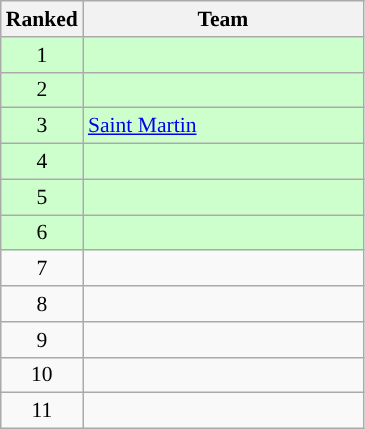<table class="wikitable" style="text-align:center; font-size:90%">
<tr>
<th width=40>Ranked</th>
<th width=180>Team</th>
</tr>
<tr bgcolor="ccffcc">
<td style="text-align:center">1</td>
<td style="text-align:left"></td>
</tr>
<tr bgcolor="ccffcc">
<td style="text-align:center">2</td>
<td style="text-align:left"></td>
</tr>
<tr bgcolor="ccffcc">
<td style="text-align:center">3</td>
<td style="text-align:left"><a href='#'>Saint Martin</a></td>
</tr>
<tr bgcolor="ccffcc">
<td style="text-align:center">4</td>
<td style="text-align:left"></td>
</tr>
<tr bgcolor="ccffcc">
<td style="text-align:center">5</td>
<td style="text-align:left"></td>
</tr>
<tr bgcolor="ccffcc">
<td style="text-align:center">6</td>
<td style="text-align:left"></td>
</tr>
<tr>
<td style="text-align:center">7</td>
<td style="text-align:left"></td>
</tr>
<tr>
<td style="text-align:center">8</td>
<td style="text-align:left"></td>
</tr>
<tr>
<td style="text-align:center">9</td>
<td style="text-align:left"></td>
</tr>
<tr>
<td style="text-align:center">10</td>
<td style="text-align:left"></td>
</tr>
<tr>
<td style="text-align:center">11</td>
<td style="text-align:left"></td>
</tr>
</table>
